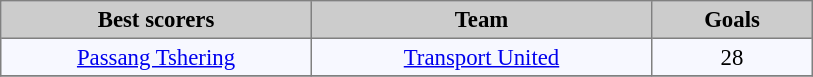<table bgcolor="#f7f8ff" cellpadding="3" cellspacing="0" border="1" style="font-size: 95%; border: gray solid 1px; border-collapse: collapse;">
<tr bgcolor="#CCCCCC" align="center">
<td width="200"><strong>Best scorers</strong></td>
<td width="220"><strong>Team</strong></td>
<td width="100"><strong>Goals</strong></td>
</tr>
<tr align=center>
<td><a href='#'>Passang Tshering</a></td>
<td><a href='#'>Transport United</a></td>
<td>28</td>
</tr>
<tr align=center>
</tr>
</table>
